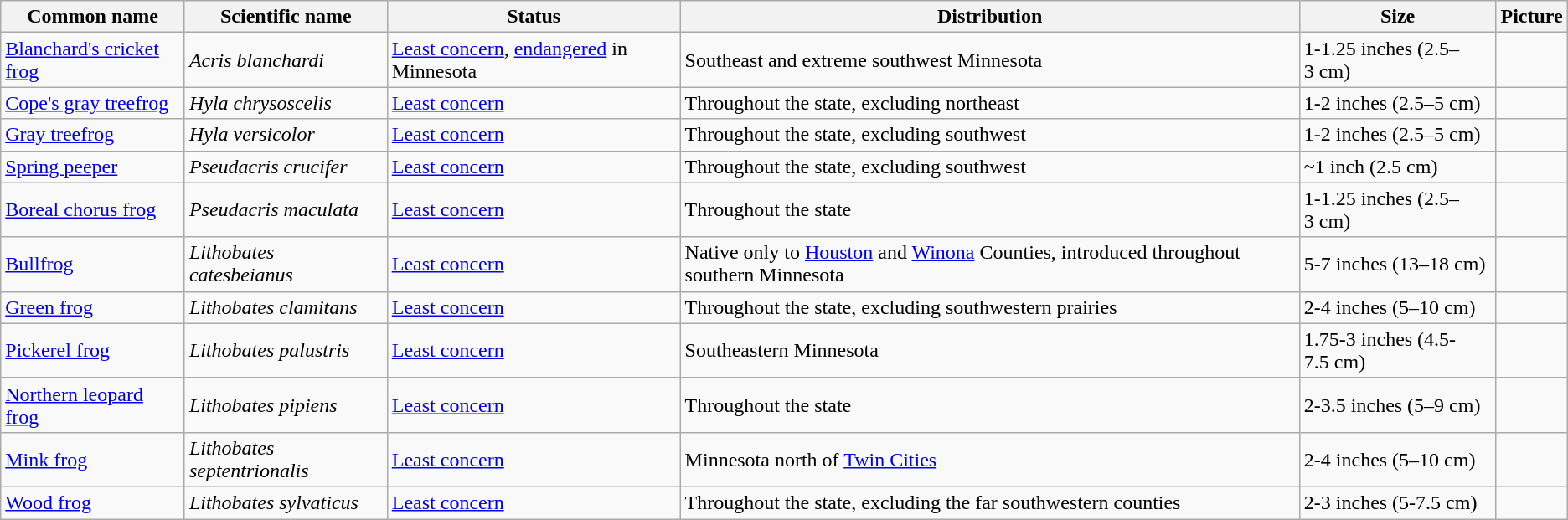<table class="wikitable">
<tr>
<th>Common name</th>
<th>Scientific name</th>
<th>Status</th>
<th>Distribution</th>
<th>Size</th>
<th>Picture</th>
</tr>
<tr>
<td><a href='#'>Blanchard's cricket frog</a></td>
<td><em>Acris blanchardi</em></td>
<td><a href='#'>Least concern</a>, <a href='#'>endangered</a> in Minnesota</td>
<td>Southeast and extreme southwest Minnesota</td>
<td>1-1.25 inches (2.5–3 cm)</td>
<td></td>
</tr>
<tr>
<td><a href='#'>Cope's gray treefrog</a></td>
<td><em>Hyla chrysoscelis</em></td>
<td><a href='#'>Least concern</a></td>
<td>Throughout the state, excluding northeast</td>
<td>1-2 inches (2.5–5 cm)</td>
<td></td>
</tr>
<tr>
<td><a href='#'>Gray treefrog</a></td>
<td><em>Hyla versicolor</em></td>
<td><a href='#'>Least concern</a></td>
<td>Throughout the state, excluding southwest</td>
<td>1-2 inches (2.5–5 cm)</td>
<td></td>
</tr>
<tr>
<td><a href='#'>Spring peeper</a></td>
<td><em>Pseudacris crucifer</em></td>
<td><a href='#'>Least concern</a></td>
<td>Throughout the state, excluding southwest</td>
<td>~1 inch (2.5 cm)</td>
<td></td>
</tr>
<tr>
<td><a href='#'>Boreal chorus frog</a></td>
<td><em>Pseudacris maculata</em></td>
<td><a href='#'>Least concern</a></td>
<td>Throughout the state</td>
<td>1-1.25 inches (2.5–3 cm)</td>
<td></td>
</tr>
<tr>
<td><a href='#'>Bullfrog</a></td>
<td><em>Lithobates catesbeianus</em></td>
<td><a href='#'>Least concern</a></td>
<td>Native only to <a href='#'>Houston</a> and <a href='#'>Winona</a> Counties, introduced throughout southern Minnesota</td>
<td>5-7 inches (13–18 cm)</td>
<td></td>
</tr>
<tr>
<td><a href='#'>Green frog</a></td>
<td><em>Lithobates clamitans</em></td>
<td><a href='#'>Least concern</a></td>
<td>Throughout the state, excluding southwestern prairies</td>
<td>2-4 inches (5–10 cm)</td>
<td></td>
</tr>
<tr>
<td><a href='#'>Pickerel frog</a></td>
<td><em>Lithobates palustris</em></td>
<td><a href='#'>Least concern</a></td>
<td>Southeastern Minnesota</td>
<td>1.75-3 inches (4.5-7.5 cm)</td>
<td></td>
</tr>
<tr>
<td><a href='#'>Northern leopard frog</a></td>
<td><em>Lithobates pipiens</em></td>
<td><a href='#'>Least concern</a></td>
<td>Throughout the state</td>
<td>2-3.5 inches (5–9 cm)</td>
<td></td>
</tr>
<tr>
<td><a href='#'>Mink frog</a></td>
<td><em>Lithobates septentrionalis</em></td>
<td><a href='#'>Least concern</a></td>
<td>Minnesota north of <a href='#'>Twin Cities</a></td>
<td>2-4 inches (5–10 cm)</td>
<td></td>
</tr>
<tr>
<td><a href='#'>Wood frog</a></td>
<td><em>Lithobates sylvaticus</em></td>
<td><a href='#'>Least concern</a></td>
<td>Throughout the state, excluding the far southwestern counties</td>
<td>2-3 inches (5-7.5 cm)</td>
<td></td>
</tr>
</table>
